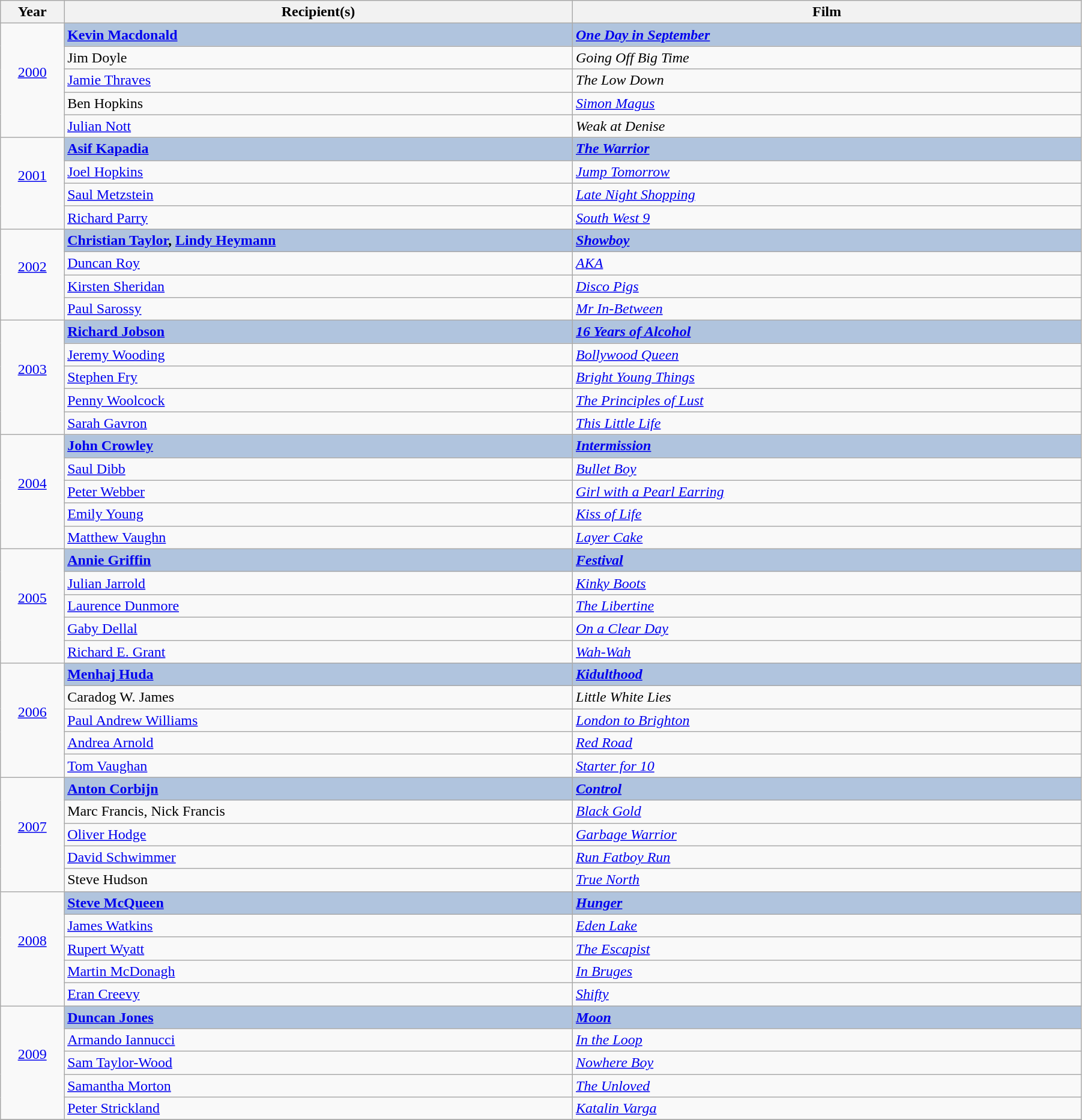<table class="wikitable" width="95%" cellpadding="5">
<tr>
<th width="5%">Year</th>
<th width="40%">Recipient(s)</th>
<th width="40%">Film</th>
</tr>
<tr>
<td rowspan="5" style="text-align:center;"><a href='#'>2000</a><br><br></td>
<td style="background:#B0C4DE"><strong><a href='#'>Kevin Macdonald</a></strong></td>
<td style="background:#B0C4DE"><strong><em><a href='#'>One Day in September</a></em></strong></td>
</tr>
<tr>
<td>Jim Doyle</td>
<td><em>Going Off Big Time</em></td>
</tr>
<tr>
<td><a href='#'>Jamie Thraves</a></td>
<td><em>The Low Down</em></td>
</tr>
<tr>
<td>Ben Hopkins</td>
<td><em><a href='#'>Simon Magus</a></em></td>
</tr>
<tr>
<td><a href='#'>Julian Nott</a></td>
<td><em>Weak at Denise</em></td>
</tr>
<tr>
<td rowspan="4" style="text-align:center;"><a href='#'>2001</a><br><br></td>
<td style="background:#B0C4DE"><strong><a href='#'>Asif Kapadia</a></strong></td>
<td style="background:#B0C4DE"><strong><em><a href='#'>The Warrior</a></em></strong></td>
</tr>
<tr>
<td><a href='#'>Joel Hopkins</a></td>
<td><em><a href='#'>Jump Tomorrow</a></em></td>
</tr>
<tr>
<td><a href='#'>Saul Metzstein</a></td>
<td><em><a href='#'>Late Night Shopping</a></em></td>
</tr>
<tr>
<td><a href='#'>Richard Parry</a></td>
<td><em><a href='#'>South West 9</a></em></td>
</tr>
<tr>
<td rowspan="4" style="text-align:center;"><a href='#'>2002</a><br><br></td>
<td style="background:#B0C4DE"><strong><a href='#'>Christian Taylor</a>, <a href='#'>Lindy Heymann</a></strong></td>
<td style="background:#B0C4DE"><strong><em><a href='#'>Showboy</a></em></strong></td>
</tr>
<tr>
<td><a href='#'>Duncan Roy</a></td>
<td><em><a href='#'>AKA</a></em></td>
</tr>
<tr>
<td><a href='#'>Kirsten Sheridan</a></td>
<td><em><a href='#'>Disco Pigs</a></em></td>
</tr>
<tr>
<td><a href='#'>Paul Sarossy</a></td>
<td><em><a href='#'>Mr In-Between</a></em></td>
</tr>
<tr>
<td rowspan="5" style="text-align:center;"><a href='#'>2003</a><br><br></td>
<td style="background:#B0C4DE"><strong><a href='#'>Richard Jobson</a></strong></td>
<td style="background:#B0C4DE"><strong><em><a href='#'>16 Years of Alcohol</a></em></strong></td>
</tr>
<tr>
<td><a href='#'>Jeremy Wooding</a></td>
<td><em><a href='#'>Bollywood Queen</a></em></td>
</tr>
<tr>
<td><a href='#'>Stephen Fry</a></td>
<td><em><a href='#'>Bright Young Things</a></em></td>
</tr>
<tr>
<td><a href='#'>Penny Woolcock</a></td>
<td><em><a href='#'>The Principles of Lust</a></em></td>
</tr>
<tr>
<td><a href='#'>Sarah Gavron</a></td>
<td><em><a href='#'>This Little Life</a></em></td>
</tr>
<tr>
<td rowspan="5" style="text-align:center;"><a href='#'>2004</a><br><br></td>
<td style="background:#B0C4DE"><strong><a href='#'>John Crowley</a></strong></td>
<td style="background:#B0C4DE"><strong><em><a href='#'>Intermission</a></em></strong></td>
</tr>
<tr>
<td><a href='#'>Saul Dibb</a></td>
<td><em><a href='#'>Bullet Boy</a></em></td>
</tr>
<tr>
<td><a href='#'>Peter Webber</a></td>
<td><em><a href='#'>Girl with a Pearl Earring</a></em></td>
</tr>
<tr>
<td><a href='#'>Emily Young</a></td>
<td><em><a href='#'>Kiss of Life</a></em></td>
</tr>
<tr>
<td><a href='#'>Matthew Vaughn</a></td>
<td><em><a href='#'>Layer Cake</a></em></td>
</tr>
<tr>
<td rowspan="5" style="text-align:center;"><a href='#'>2005</a><br><br></td>
<td style="background:#B0C4DE"><strong><a href='#'>Annie Griffin</a></strong></td>
<td style="background:#B0C4DE"><strong><em><a href='#'>Festival</a></em></strong></td>
</tr>
<tr>
<td><a href='#'>Julian Jarrold</a></td>
<td><em><a href='#'>Kinky Boots</a></em></td>
</tr>
<tr>
<td><a href='#'>Laurence Dunmore</a></td>
<td><em><a href='#'>The Libertine</a></em></td>
</tr>
<tr>
<td><a href='#'>Gaby Dellal</a></td>
<td><em><a href='#'>On a Clear Day</a></em></td>
</tr>
<tr>
<td><a href='#'>Richard E. Grant</a></td>
<td><em><a href='#'>Wah-Wah</a></em></td>
</tr>
<tr>
<td rowspan="5" style="text-align:center;"><a href='#'>2006</a><br><br></td>
<td style="background:#B0C4DE"><strong><a href='#'>Menhaj Huda</a></strong></td>
<td style="background:#B0C4DE"><strong><em><a href='#'>Kidulthood</a></em></strong></td>
</tr>
<tr>
<td>Caradog W. James</td>
<td><em>Little White Lies</em></td>
</tr>
<tr>
<td><a href='#'>Paul Andrew Williams</a></td>
<td><em><a href='#'>London to Brighton</a></em></td>
</tr>
<tr>
<td><a href='#'>Andrea Arnold</a></td>
<td><em><a href='#'>Red Road</a></em></td>
</tr>
<tr>
<td><a href='#'>Tom Vaughan</a></td>
<td><em><a href='#'>Starter for 10</a></em></td>
</tr>
<tr>
<td rowspan="5" style="text-align:center;"><a href='#'>2007</a><br><br></td>
<td style="background:#B0C4DE"><strong><a href='#'>Anton Corbijn</a></strong></td>
<td style="background:#B0C4DE"><strong><em><a href='#'>Control</a></em></strong></td>
</tr>
<tr>
<td>Marc Francis, Nick Francis</td>
<td><em><a href='#'>Black Gold</a></em></td>
</tr>
<tr>
<td><a href='#'>Oliver Hodge</a></td>
<td><em><a href='#'>Garbage Warrior</a></em></td>
</tr>
<tr>
<td><a href='#'>David Schwimmer</a></td>
<td><em><a href='#'>Run Fatboy Run</a></em></td>
</tr>
<tr>
<td>Steve Hudson</td>
<td><em><a href='#'>True North</a></em></td>
</tr>
<tr>
<td rowspan="5" style="text-align:center;"><a href='#'>2008</a><br><br></td>
<td style="background:#B0C4DE"><strong><a href='#'>Steve McQueen</a></strong></td>
<td style="background:#B0C4DE"><strong><em><a href='#'>Hunger</a></em></strong></td>
</tr>
<tr>
<td><a href='#'>James Watkins</a></td>
<td><em><a href='#'>Eden Lake</a></em></td>
</tr>
<tr>
<td><a href='#'>Rupert Wyatt</a></td>
<td><em><a href='#'>The Escapist</a></em></td>
</tr>
<tr>
<td><a href='#'>Martin McDonagh</a></td>
<td><em><a href='#'>In Bruges</a></em></td>
</tr>
<tr>
<td><a href='#'>Eran Creevy</a></td>
<td><em><a href='#'>Shifty</a></em></td>
</tr>
<tr>
<td rowspan="5" style="text-align:center;"><a href='#'>2009</a><br><br></td>
<td style="background:#B0C4DE"><strong><a href='#'>Duncan Jones</a></strong></td>
<td style="background:#B0C4DE"><strong><em><a href='#'>Moon</a></em></strong></td>
</tr>
<tr>
<td><a href='#'>Armando Iannucci</a></td>
<td><em><a href='#'>In the Loop</a></em></td>
</tr>
<tr>
<td><a href='#'>Sam Taylor-Wood</a></td>
<td><em><a href='#'>Nowhere Boy</a></em></td>
</tr>
<tr>
<td><a href='#'>Samantha Morton</a></td>
<td><em><a href='#'>The Unloved</a></em></td>
</tr>
<tr>
<td><a href='#'>Peter Strickland</a></td>
<td><em><a href='#'>Katalin Varga</a></em></td>
</tr>
<tr>
</tr>
</table>
